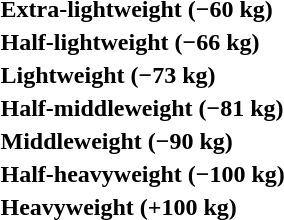<table>
<tr>
<th rowspan=2 style="text-align:left;">Extra-lightweight (−60 kg)</th>
<td rowspan=2></td>
<td rowspan=2></td>
<td></td>
</tr>
<tr>
<td></td>
</tr>
<tr>
<th rowspan=2 style="text-align:left;">Half-lightweight (−66 kg)</th>
<td rowspan=2></td>
<td rowspan=2></td>
<td></td>
</tr>
<tr>
<td></td>
</tr>
<tr>
<th rowspan=2 style="text-align:left;">Lightweight (−73 kg)</th>
<td rowspan=2></td>
<td rowspan=2></td>
<td></td>
</tr>
<tr>
<td></td>
</tr>
<tr>
<th rowspan=2 style="text-align:left;">Half-middleweight (−81 kg)</th>
<td rowspan=2></td>
<td rowspan=2></td>
<td></td>
</tr>
<tr>
<td></td>
</tr>
<tr>
<th rowspan=2 style="text-align:left;">Middleweight (−90 kg)</th>
<td rowspan=2></td>
<td rowspan=2></td>
<td></td>
</tr>
<tr>
<td></td>
</tr>
<tr>
<th rowspan=2 style="text-align:left;">Half-heavyweight (−100 kg)</th>
<td rowspan=2></td>
<td rowspan=2></td>
<td></td>
</tr>
<tr>
<td></td>
</tr>
<tr>
<th rowspan=2 style="text-align:left;">Heavyweight (+100 kg)</th>
<td rowspan=2></td>
<td rowspan=2></td>
<td></td>
</tr>
<tr>
<td></td>
</tr>
</table>
